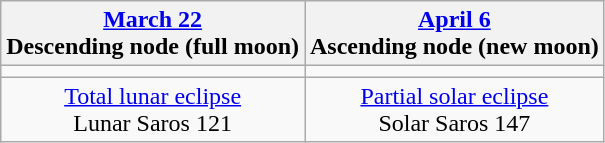<table class="wikitable">
<tr>
<th><a href='#'>March 22</a><br>Descending node (full moon)</th>
<th><a href='#'>April 6</a><br>Ascending node (new moon)</th>
</tr>
<tr>
<td></td>
<td></td>
</tr>
<tr align=center>
<td><a href='#'>Total lunar eclipse</a><br>Lunar Saros 121</td>
<td><a href='#'>Partial solar eclipse</a><br>Solar Saros 147</td>
</tr>
</table>
